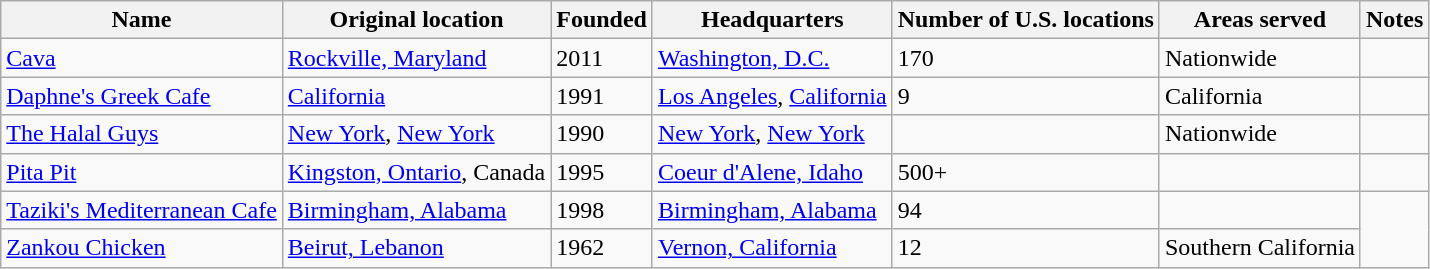<table class="wikitable sortable">
<tr>
<th>Name</th>
<th>Original location</th>
<th>Founded</th>
<th>Headquarters</th>
<th data-sort-type="number">Number of U.S. locations</th>
<th>Areas served</th>
<th>Notes</th>
</tr>
<tr>
<td><a href='#'>Cava</a></td>
<td><a href='#'>Rockville, Maryland</a></td>
<td>2011</td>
<td><a href='#'>Washington, D.C.</a></td>
<td>170</td>
<td>Nationwide</td>
<td></td>
</tr>
<tr>
<td><a href='#'>Daphne's Greek Cafe</a></td>
<td><a href='#'>California</a></td>
<td>1991</td>
<td><a href='#'>Los Angeles</a>, <a href='#'>California</a></td>
<td>9</td>
<td>California</td>
<td></td>
</tr>
<tr>
<td><a href='#'>The Halal Guys</a></td>
<td><a href='#'>New York</a>, <a href='#'>New York</a></td>
<td>1990</td>
<td><a href='#'>New York</a>, <a href='#'>New York</a></td>
<td></td>
<td>Nationwide</td>
<td></td>
</tr>
<tr>
<td><a href='#'>Pita Pit</a></td>
<td><a href='#'>Kingston, Ontario</a>, Canada</td>
<td>1995</td>
<td><a href='#'>Coeur d'Alene, Idaho</a></td>
<td>500+</td>
<td></td>
<td></td>
</tr>
<tr>
<td><a href='#'>Taziki's Mediterranean Cafe</a></td>
<td><a href='#'>Birmingham, Alabama</a></td>
<td>1998</td>
<td><a href='#'>Birmingham, Alabama</a></td>
<td>94</td>
<td></td>
</tr>
<tr>
<td><a href='#'>Zankou Chicken</a></td>
<td><a href='#'>Beirut, Lebanon</a></td>
<td>1962</td>
<td><a href='#'>Vernon, California</a></td>
<td>12</td>
<td>Southern California</td>
</tr>
</table>
